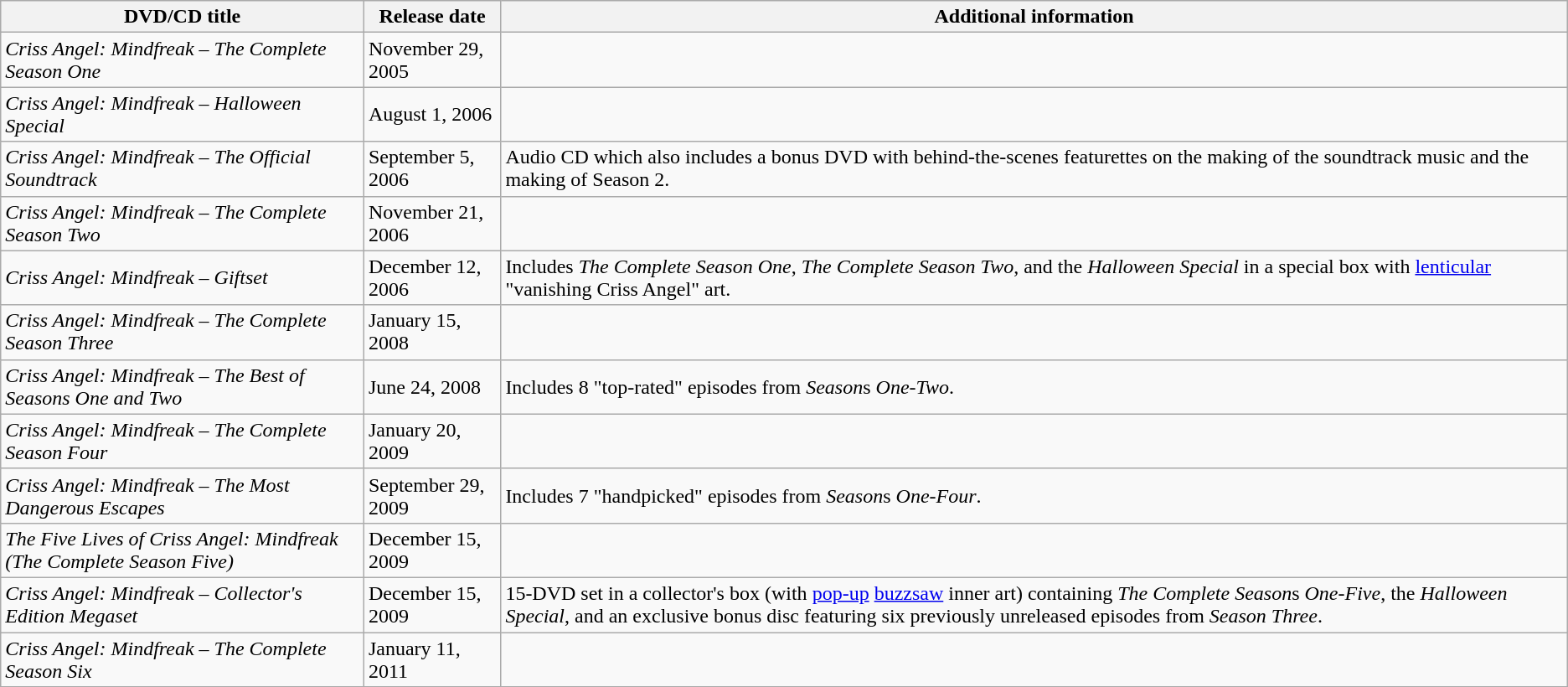<table class="wikitable">
<tr>
<th>DVD/CD title</th>
<th>Release date</th>
<th>Additional information</th>
</tr>
<tr>
<td><em>Criss Angel: Mindfreak – The Complete Season One</em></td>
<td>November 29, 2005</td>
<td></td>
</tr>
<tr>
<td><em>Criss Angel: Mindfreak – Halloween Special</em></td>
<td>August 1, 2006</td>
<td></td>
</tr>
<tr>
<td><em>Criss Angel: Mindfreak – The Official Soundtrack</em></td>
<td>September 5, 2006</td>
<td>Audio CD which also includes a bonus DVD with behind-the-scenes featurettes on the making of the soundtrack music and the making of Season 2.</td>
</tr>
<tr>
<td><em>Criss Angel: Mindfreak – The Complete Season Two</em></td>
<td>November 21, 2006</td>
<td></td>
</tr>
<tr>
<td><em>Criss Angel: Mindfreak – Giftset</em></td>
<td>December 12, 2006</td>
<td>Includes <em>The Complete Season One</em>, <em>The Complete Season Two</em>, and the <em>Halloween Special</em> in a special box with <a href='#'>lenticular</a> "vanishing Criss Angel" art.</td>
</tr>
<tr>
<td><em>Criss Angel: Mindfreak – The Complete Season Three</em></td>
<td>January 15, 2008</td>
<td></td>
</tr>
<tr>
<td><em>Criss Angel: Mindfreak – The Best of Seasons One and Two</em></td>
<td>June 24, 2008</td>
<td>Includes 8 "top-rated" episodes from <em>Season</em>s <em>One</em>-<em>Two</em>.</td>
</tr>
<tr>
<td><em>Criss Angel: Mindfreak – The Complete Season Four</em></td>
<td>January 20, 2009</td>
<td></td>
</tr>
<tr>
<td><em>Criss Angel: Mindfreak – The Most Dangerous Escapes</em></td>
<td>September 29, 2009</td>
<td>Includes 7 "handpicked" episodes from <em>Season</em>s <em>One</em>-<em>Four</em>.</td>
</tr>
<tr>
<td><em>The Five Lives of Criss Angel: Mindfreak (The Complete Season Five)</em></td>
<td>December 15, 2009</td>
<td></td>
</tr>
<tr>
<td><em>Criss Angel: Mindfreak – Collector's Edition Megaset</em></td>
<td>December 15, 2009</td>
<td>15-DVD set in a collector's box (with <a href='#'>pop-up</a> <a href='#'>buzzsaw</a> inner art) containing <em>The Complete Season</em>s <em>One</em>-<em>Five</em>, the <em>Halloween Special</em>, and an exclusive bonus disc featuring six previously unreleased episodes from <em>Season Three</em>.</td>
</tr>
<tr>
<td><em>Criss Angel: Mindfreak – The Complete Season Six</em></td>
<td>January 11, 2011</td>
<td></td>
</tr>
<tr>
</tr>
</table>
